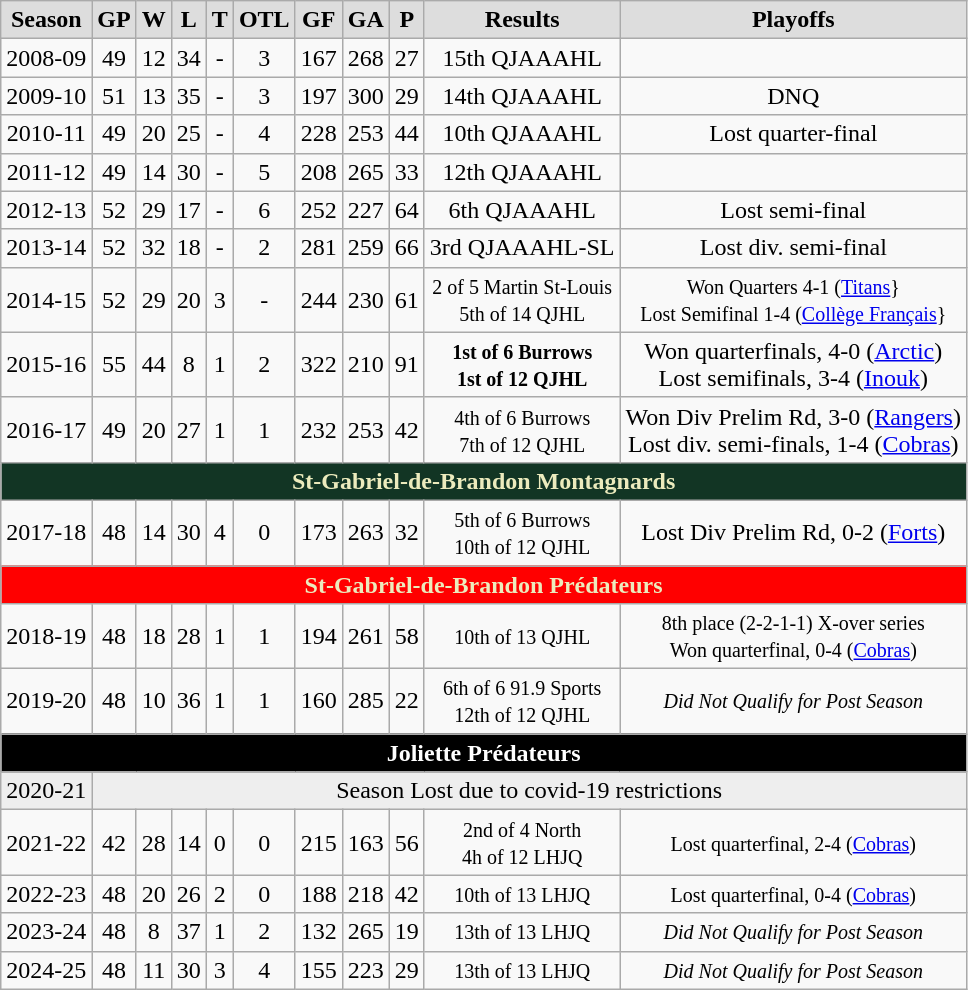<table class="wikitable">
<tr align="center"  bgcolor="#dddddd">
<td><strong>Season</strong></td>
<td><strong>GP</strong></td>
<td><strong>W</strong></td>
<td><strong>L</strong></td>
<td><strong>T</strong></td>
<td><strong>OTL</strong></td>
<td><strong>GF</strong></td>
<td><strong>GA</strong></td>
<td><strong>P</strong></td>
<td><strong>Results</strong></td>
<td><strong>Playoffs</strong></td>
</tr>
<tr align="center">
<td>2008-09</td>
<td>49</td>
<td>12</td>
<td>34</td>
<td>-</td>
<td>3</td>
<td>167</td>
<td>268</td>
<td>27</td>
<td>15th QJAAAHL</td>
<td></td>
</tr>
<tr align="center">
<td>2009-10</td>
<td>51</td>
<td>13</td>
<td>35</td>
<td>-</td>
<td>3</td>
<td>197</td>
<td>300</td>
<td>29</td>
<td>14th QJAAAHL</td>
<td>DNQ</td>
</tr>
<tr align="center">
<td>2010-11</td>
<td>49</td>
<td>20</td>
<td>25</td>
<td>-</td>
<td>4</td>
<td>228</td>
<td>253</td>
<td>44</td>
<td>10th QJAAAHL</td>
<td>Lost quarter-final</td>
</tr>
<tr align="center">
<td>2011-12</td>
<td>49</td>
<td>14</td>
<td>30</td>
<td>-</td>
<td>5</td>
<td>208</td>
<td>265</td>
<td>33</td>
<td>12th QJAAAHL</td>
<td></td>
</tr>
<tr align="center">
<td>2012-13</td>
<td>52</td>
<td>29</td>
<td>17</td>
<td>-</td>
<td>6</td>
<td>252</td>
<td>227</td>
<td>64</td>
<td>6th QJAAAHL</td>
<td>Lost semi-final</td>
</tr>
<tr align="center">
<td>2013-14</td>
<td>52</td>
<td>32</td>
<td>18</td>
<td>-</td>
<td>2</td>
<td>281</td>
<td>259</td>
<td>66</td>
<td>3rd QJAAAHL-SL</td>
<td>Lost div. semi-final</td>
</tr>
<tr align="center">
<td>2014-15</td>
<td>52</td>
<td>29</td>
<td>20</td>
<td>3</td>
<td>-</td>
<td>244</td>
<td>230</td>
<td>61</td>
<td><small>2 of 5 Martin St-Louis<br>5th of 14 QJHL</small></td>
<td><small>Won Quarters 4-1      (<a href='#'>Titans</a>}<br>Lost Semifinal  1-4 (<a href='#'>Collège Français</a>}</td>
</tr>
<tr align="center">
<td>2015-16</td>
<td>55</td>
<td>44</td>
<td>8</td>
<td>1</td>
<td>2</td>
<td>322</td>
<td>210</td>
<td>91</td>
<td><small><strong>1st of 6 Burrows</strong><br><strong>1st of 12 QJHL</strong></small></td>
<td>Won quarterfinals, 4-0 (<a href='#'>Arctic</a>)<br>Lost semifinals, 3-4 (<a href='#'>Inouk</a>)</td>
</tr>
<tr align="center">
<td>2016-17</td>
<td>49</td>
<td>20</td>
<td>27</td>
<td>1</td>
<td>1</td>
<td>232</td>
<td>253</td>
<td>42</td>
<td><small>4th of 6 Burrows<br>7th of 12 QJHL</small></td>
<td>Won Div Prelim Rd, 3-0 (<a href='#'>Rangers</a>)<br>Lost div. semi-finals, 1-4 (<a href='#'>Cobras</a>)</td>
</tr>
<tr align="center"  style="color: #ECEBBD" bgcolor="#123524">
<td colspan=12><strong>St-Gabriel-de-Brandon Montagnards</strong></td>
</tr>
<tr align="center">
<td>2017-18</td>
<td>48</td>
<td>14</td>
<td>30</td>
<td>4</td>
<td>0</td>
<td>173</td>
<td>263</td>
<td>32</td>
<td><small>5th of 6 Burrows<br>10th of 12 QJHL</small></td>
<td>Lost Div Prelim Rd, 0-2 (<a href='#'>Forts</a>)</td>
</tr>
<tr align="center"  style="color: #ECEBBD" bgcolor="red">
<td colspan=12><strong>St-Gabriel-de-Brandon Prédateurs</strong></td>
</tr>
<tr align="center">
<td>2018-19</td>
<td>48</td>
<td>18</td>
<td>28</td>
<td>1</td>
<td>1</td>
<td>194</td>
<td>261</td>
<td>58</td>
<td><small>10th of 13 QJHL</small></td>
<td><small>8th place (2-2-1-1) X-over series<br>Won quarterfinal, 0-4 (<a href='#'>Cobras</a>)</small></td>
</tr>
<tr align="center">
<td>2019-20</td>
<td>48</td>
<td>10</td>
<td>36</td>
<td>1</td>
<td>1</td>
<td>160</td>
<td>285</td>
<td>22</td>
<td><small>6th of 6 91.9 Sports<br>12th of 12 QJHL</small></td>
<td><small><em>Did Not Qualify for Post Season</em></small></td>
</tr>
<tr align="center"  style="color: white" bgcolor="black">
<td colspan=12><strong>Joliette Prédateurs</strong></td>
</tr>
<tr align="center" bgcolor="#eeeeee">
<td>2020-21</td>
<td colspan=10>Season Lost due to covid-19 restrictions</td>
</tr>
<tr align="center">
<td>2021-22</td>
<td>42</td>
<td>28</td>
<td>14</td>
<td>0</td>
<td>0</td>
<td>215</td>
<td>163</td>
<td>56</td>
<td><small>2nd of 4 North<br>4h of 12 LHJQ</small></td>
<td><small>Lost quarterfinal, 2-4 (<a href='#'>Cobras</a>)</small></td>
</tr>
<tr align="center">
<td>2022-23</td>
<td>48</td>
<td>20</td>
<td>26</td>
<td>2</td>
<td>0</td>
<td>188</td>
<td>218</td>
<td>42</td>
<td><small>10th of 13 LHJQ</small></td>
<td><small>Lost quarterfinal, 0-4 (<a href='#'>Cobras</a>)</small></td>
</tr>
<tr align="center">
<td>2023-24</td>
<td>48</td>
<td>8</td>
<td>37</td>
<td>1</td>
<td>2</td>
<td>132</td>
<td>265</td>
<td>19</td>
<td><small>13th of 13 LHJQ</small></td>
<td><small><em>Did Not Qualify for Post Season</em></small></td>
</tr>
<tr align="center">
<td>2024-25</td>
<td>48</td>
<td>11</td>
<td>30</td>
<td>3</td>
<td>4</td>
<td>155</td>
<td>223</td>
<td>29</td>
<td><small>13th of 13 LHJQ</small></td>
<td><small><em>Did Not Qualify for Post Season</em></small></td>
</tr>
</table>
